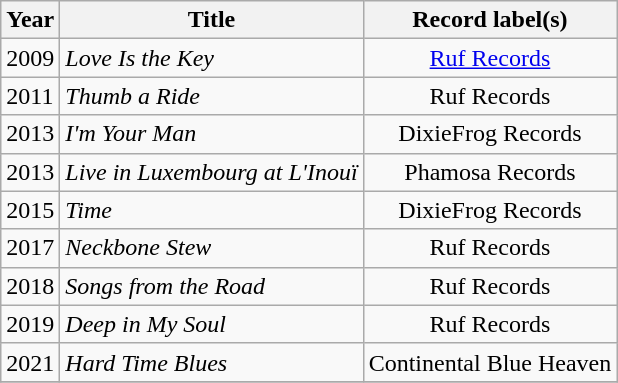<table class="wikitable sortable">
<tr>
<th>Year</th>
<th>Title</th>
<th>Record label(s)</th>
</tr>
<tr>
<td>2009</td>
<td><em>Love Is the Key</em></td>
<td style="text-align:center;"><a href='#'>Ruf Records</a></td>
</tr>
<tr>
<td>2011</td>
<td><em>Thumb a Ride</em></td>
<td style="text-align:center;">Ruf Records</td>
</tr>
<tr>
<td>2013</td>
<td><em>I'm Your Man</em></td>
<td style="text-align:center;">DixieFrog Records</td>
</tr>
<tr>
<td>2013</td>
<td><em>Live in Luxembourg at L'Inouï</em></td>
<td style="text-align:center;">Phamosa Records</td>
</tr>
<tr>
<td>2015</td>
<td><em>Time</em></td>
<td style="text-align:center;">DixieFrog Records</td>
</tr>
<tr>
<td>2017</td>
<td><em>Neckbone Stew</em></td>
<td style="text-align:center;">Ruf Records</td>
</tr>
<tr>
<td>2018</td>
<td><em>Songs from the Road</em></td>
<td style="text-align:center;">Ruf Records</td>
</tr>
<tr>
<td>2019</td>
<td><em>Deep in My Soul</em></td>
<td style="text-align:center;">Ruf Records</td>
</tr>
<tr>
<td>2021</td>
<td><em>Hard Time Blues</em></td>
<td style="text-align:center;">Continental Blue Heaven</td>
</tr>
<tr>
</tr>
</table>
